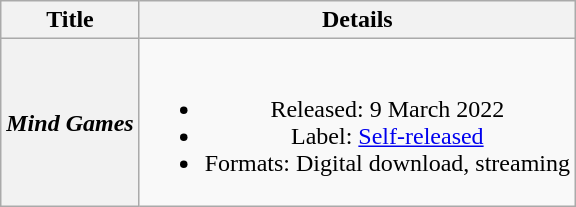<table class="wikitable plainrowheaders" style="text-align:center;">
<tr>
<th scope="col">Title</th>
<th scope="col">Details</th>
</tr>
<tr>
<th scope="row"><em>Mind Games</em></th>
<td><br><ul><li>Released: 9 March 2022</li><li>Label: <a href='#'>Self-released</a></li><li>Formats: Digital download, streaming</li></ul></td>
</tr>
</table>
